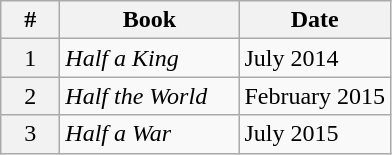<table class="wikitable">
<tr>
<th style="min-width: 2em">#</th>
<th style="min-width: 7em">Book</th>
<th style="min-width: 4em">Date</th>
</tr>
<tr>
<th style="font-weight: normal">1</th>
<td><em>Half a King</em></td>
<td>July 2014</td>
</tr>
<tr>
<th style="font-weight: normal">2</th>
<td><em>Half the World</em></td>
<td>February 2015</td>
</tr>
<tr>
<th style="font-weight: normal">3</th>
<td><em>Half a War</em></td>
<td>July 2015</td>
</tr>
</table>
